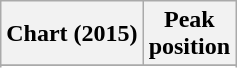<table class="wikitable sortable plainrowheaders" style="text-align:center">
<tr>
<th scope="col">Chart (2015)</th>
<th scope="col">Peak<br> position</th>
</tr>
<tr>
</tr>
<tr>
</tr>
<tr>
</tr>
<tr>
</tr>
<tr>
</tr>
<tr>
</tr>
</table>
